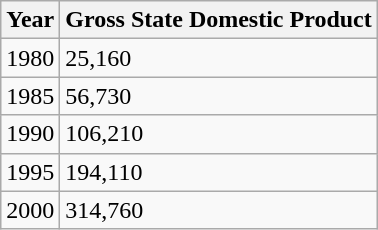<table class="wikitable">
<tr>
<th>Year</th>
<th>Gross State Domestic Product</th>
</tr>
<tr>
<td>1980</td>
<td>25,160</td>
</tr>
<tr>
<td>1985</td>
<td>56,730</td>
</tr>
<tr>
<td>1990</td>
<td>106,210</td>
</tr>
<tr>
<td>1995</td>
<td>194,110</td>
</tr>
<tr>
<td>2000</td>
<td>314,760</td>
</tr>
</table>
